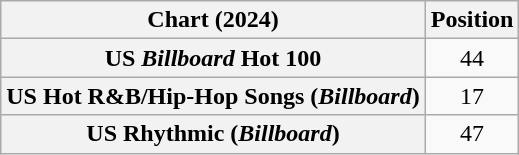<table class="wikitable sortable plainrowheaders" style="text-align:center">
<tr>
<th scope="col">Chart (2024)</th>
<th scope="col">Position</th>
</tr>
<tr>
<th scope="row">US <em>Billboard</em> Hot 100</th>
<td>44</td>
</tr>
<tr>
<th scope="row">US Hot R&B/Hip-Hop Songs (<em>Billboard</em>)</th>
<td>17</td>
</tr>
<tr>
<th scope="row">US Rhythmic (<em>Billboard</em>)</th>
<td>47</td>
</tr>
</table>
